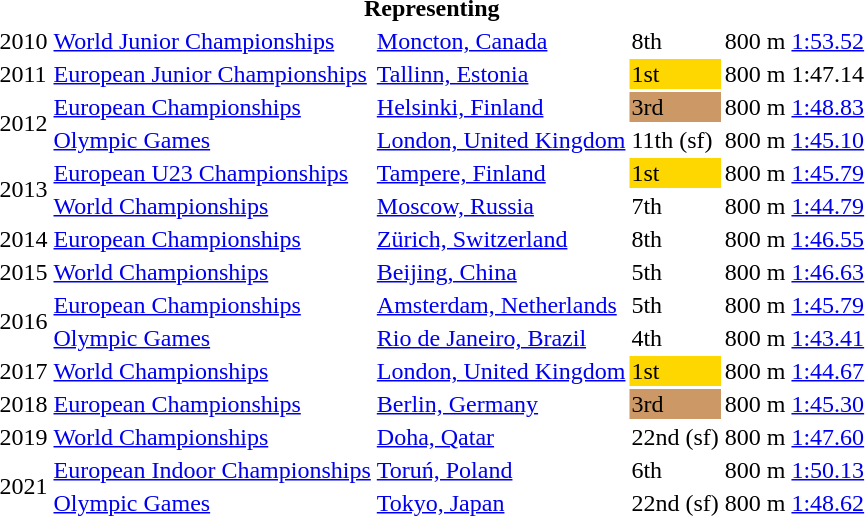<table>
<tr>
<th colspan="6">Representing </th>
</tr>
<tr>
<td>2010</td>
<td><a href='#'>World Junior Championships</a></td>
<td><a href='#'>Moncton, Canada</a></td>
<td>8th</td>
<td>800 m</td>
<td><a href='#'>1:53.52</a></td>
</tr>
<tr>
<td>2011</td>
<td><a href='#'>European Junior Championships</a></td>
<td><a href='#'>Tallinn, Estonia</a></td>
<td bgcolor=gold>1st</td>
<td>800 m</td>
<td>1:47.14</td>
</tr>
<tr>
<td rowspan=2>2012</td>
<td><a href='#'>European Championships</a></td>
<td><a href='#'>Helsinki, Finland</a></td>
<td bgcolor=cc9966>3rd</td>
<td>800 m</td>
<td><a href='#'>1:48.83</a></td>
</tr>
<tr>
<td><a href='#'>Olympic Games</a></td>
<td><a href='#'>London, United Kingdom</a></td>
<td>11th (sf)</td>
<td>800 m</td>
<td><a href='#'>1:45.10</a></td>
</tr>
<tr>
<td rowspan=2>2013</td>
<td><a href='#'>European U23 Championships</a></td>
<td><a href='#'>Tampere, Finland</a></td>
<td bgcolor=gold>1st</td>
<td>800 m</td>
<td><a href='#'>1:45.79</a></td>
</tr>
<tr>
<td><a href='#'>World Championships</a></td>
<td><a href='#'>Moscow, Russia</a></td>
<td>7th</td>
<td>800 m</td>
<td><a href='#'>1:44.79</a></td>
</tr>
<tr>
<td>2014</td>
<td><a href='#'>European Championships</a></td>
<td><a href='#'>Zürich, Switzerland</a></td>
<td>8th</td>
<td>800 m</td>
<td><a href='#'>1:46.55</a></td>
</tr>
<tr>
<td>2015</td>
<td><a href='#'>World Championships</a></td>
<td><a href='#'>Beijing, China</a></td>
<td>5th</td>
<td>800 m</td>
<td><a href='#'>1:46.63</a></td>
</tr>
<tr>
<td rowspan=2>2016</td>
<td><a href='#'>European Championships</a></td>
<td><a href='#'>Amsterdam, Netherlands</a></td>
<td>5th</td>
<td>800 m</td>
<td><a href='#'>1:45.79</a></td>
</tr>
<tr>
<td><a href='#'>Olympic Games</a></td>
<td><a href='#'>Rio de Janeiro, Brazil</a></td>
<td>4th</td>
<td>800 m</td>
<td><a href='#'>1:43.41</a></td>
</tr>
<tr>
<td>2017</td>
<td><a href='#'>World Championships</a></td>
<td><a href='#'>London, United Kingdom</a></td>
<td bgcolor=gold>1st</td>
<td>800 m</td>
<td><a href='#'>1:44.67</a></td>
</tr>
<tr>
<td>2018</td>
<td><a href='#'>European Championships</a></td>
<td><a href='#'>Berlin, Germany</a></td>
<td bgcolor=cc9966>3rd</td>
<td>800 m</td>
<td><a href='#'>1:45.30</a></td>
</tr>
<tr>
<td>2019</td>
<td><a href='#'>World Championships</a></td>
<td><a href='#'>Doha, Qatar</a></td>
<td>22nd (sf)</td>
<td>800 m</td>
<td><a href='#'>1:47.60</a></td>
</tr>
<tr>
<td rowspan=2>2021</td>
<td><a href='#'>European Indoor Championships</a></td>
<td><a href='#'>Toruń, Poland</a></td>
<td>6th</td>
<td>800 m</td>
<td><a href='#'>1:50.13</a></td>
</tr>
<tr>
<td><a href='#'>Olympic Games</a></td>
<td><a href='#'>Tokyo, Japan</a></td>
<td>22nd (sf)</td>
<td>800 m</td>
<td><a href='#'>1:48.62</a></td>
</tr>
</table>
